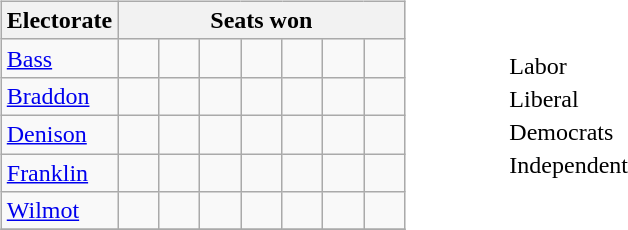<table>
<tr>
<td width=65%><br><table class="wikitable">
<tr>
<th><strong>Electorate</strong></th>
<th colspan=7><strong>Seats won</strong></th>
</tr>
<tr>
<td><a href='#'>Bass</a></td>
<td width=20 > </td>
<td width=20 > </td>
<td width=20 > </td>
<td width=20 > </td>
<td width=20 > </td>
<td width=20 > </td>
<td width=20 > </td>
</tr>
<tr>
<td><a href='#'>Braddon</a></td>
<td> </td>
<td> </td>
<td> </td>
<td> </td>
<td> </td>
<td> </td>
<td> </td>
</tr>
<tr>
<td><a href='#'>Denison</a></td>
<td> </td>
<td> </td>
<td> </td>
<td> </td>
<td> </td>
<td> </td>
<td> </td>
</tr>
<tr>
<td><a href='#'>Franklin</a></td>
<td> </td>
<td> </td>
<td> </td>
<td> </td>
<td> </td>
<td> </td>
<td> </td>
</tr>
<tr>
<td><a href='#'>Wilmot</a></td>
<td> </td>
<td> </td>
<td> </td>
<td> </td>
<td> </td>
<td> </td>
<td> </td>
</tr>
<tr>
</tr>
</table>
</td>
<td width=35% align=center><br><table border=0>
<tr>
<td width=20 > </td>
<td>Labor</td>
</tr>
<tr>
<td> </td>
<td>Liberal</td>
</tr>
<tr>
<td> </td>
<td>Democrats</td>
</tr>
<tr>
<td> </td>
<td>Independent</td>
</tr>
</table>
</td>
</tr>
</table>
